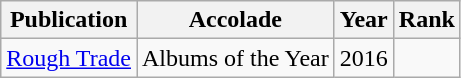<table class="sortable wikitable">
<tr>
<th>Publication</th>
<th>Accolade</th>
<th>Year</th>
<th>Rank</th>
</tr>
<tr>
<td><a href='#'>Rough Trade</a></td>
<td>Albums of the Year</td>
<td>2016</td>
<td></td>
</tr>
</table>
